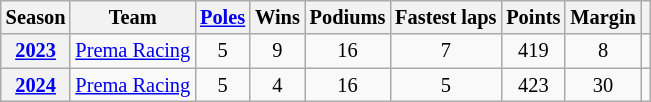<table class="wikitable sortable" style="font-size:85%; text-align:center;">
<tr>
<th scope=col>Season</th>
<th scope=col>Team</th>
<th scope=col><a href='#'>Poles</a></th>
<th scope=col>Wins</th>
<th scope=col>Podiums</th>
<th scope=col>Fastest laps</th>
<th scope=col>Points</th>
<th scope=col>Margin</th>
<th scope=col class=unsortable></th>
</tr>
<tr>
<th><a href='#'>2023</a></th>
<td align=left> <a href='#'>Prema Racing</a></td>
<td>5</td>
<td>9</td>
<td>16</td>
<td>7</td>
<td>419</td>
<td>8</td>
<td></td>
</tr>
<tr>
<th><a href='#'>2024</a></th>
<td align="left"> <a href='#'>Prema Racing</a></td>
<td>5</td>
<td>4</td>
<td>16</td>
<td>5</td>
<td>423</td>
<td>30</td>
<td></td>
</tr>
</table>
